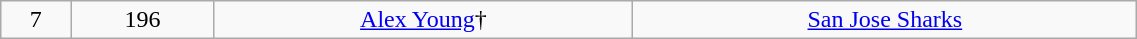<table class="wikitable" width="60%">
<tr align="center" bgcolor="">
<td>7</td>
<td>196</td>
<td><a href='#'>Alex Young</a>†</td>
<td><a href='#'>San Jose Sharks</a></td>
</tr>
</table>
